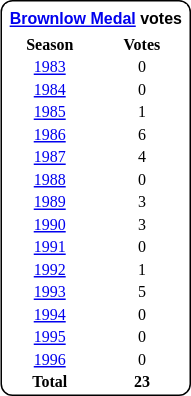<table table style="margin-right: 4px; margin-top: 8px; float: right; border: 1px #000000 solid; border-radius: 8px; background: #FFFFFF; font-family: Verdana; font-size: 8pt; text-align: center;">
<tr style="background:#FFFFFF;">
<td colspan=2; style="padding: 3px; margin-bottom: -3px; margin-top: 2px; font-family: Arial; background:#FFFFFF;"><strong><a href='#'>Brownlow Medal</a> votes</strong></td>
</tr>
<tr>
<th width=50%>Season</th>
<th width=50%>Votes</th>
</tr>
<tr>
<td><a href='#'>1983</a></td>
<td>0</td>
</tr>
<tr>
<td><a href='#'>1984</a></td>
<td>0</td>
</tr>
<tr>
<td><a href='#'>1985</a></td>
<td>1</td>
</tr>
<tr>
<td><a href='#'>1986</a></td>
<td>6</td>
</tr>
<tr>
<td><a href='#'>1987</a></td>
<td>4</td>
</tr>
<tr>
<td><a href='#'>1988</a></td>
<td>0</td>
</tr>
<tr>
<td><a href='#'>1989</a></td>
<td>3</td>
</tr>
<tr>
<td><a href='#'>1990</a></td>
<td>3</td>
</tr>
<tr>
<td><a href='#'>1991</a></td>
<td>0</td>
</tr>
<tr>
<td><a href='#'>1992</a></td>
<td>1</td>
</tr>
<tr>
<td><a href='#'>1993</a></td>
<td>5</td>
</tr>
<tr>
<td><a href='#'>1994</a></td>
<td>0</td>
</tr>
<tr>
<td><a href='#'>1995</a></td>
<td>0</td>
</tr>
<tr>
<td><a href='#'>1996</a></td>
<td>0</td>
</tr>
<tr>
<td><strong>Total</strong></td>
<td><strong>23</strong></td>
</tr>
</table>
